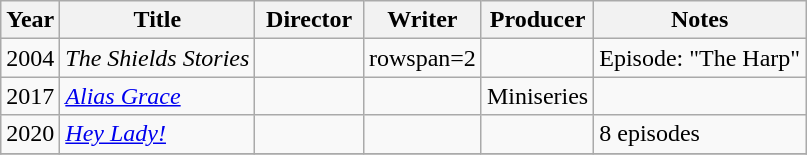<table class="wikitable">
<tr>
<th>Year</th>
<th>Title</th>
<th width=65>Director</th>
<th width=65>Writer</th>
<th width=65>Producer</th>
<th>Notes</th>
</tr>
<tr>
<td>2004</td>
<td><em>The Shields Stories</em></td>
<td></td>
<td>rowspan=2 </td>
<td></td>
<td>Episode: "The Harp"</td>
</tr>
<tr>
<td>2017</td>
<td><em><a href='#'>Alias Grace</a></em></td>
<td></td>
<td></td>
<td>Miniseries</td>
</tr>
<tr>
<td>2020</td>
<td><em><a href='#'>Hey Lady!</a></em></td>
<td></td>
<td></td>
<td></td>
<td>8 episodes</td>
</tr>
<tr>
</tr>
</table>
